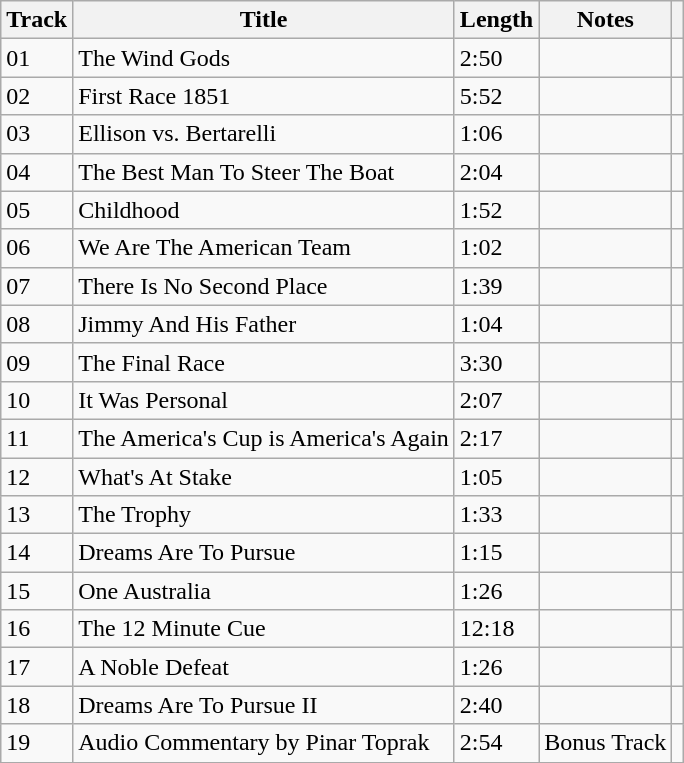<table class=wikitable>
<tr>
<th>Track</th>
<th>Title</th>
<th>Length</th>
<th>Notes</th>
<th></th>
</tr>
<tr>
<td>01</td>
<td>The Wind Gods</td>
<td>2:50</td>
<td></td>
<td></td>
</tr>
<tr>
<td>02</td>
<td>First Race 1851</td>
<td>5:52</td>
<td></td>
<td></td>
</tr>
<tr>
<td>03</td>
<td>Ellison vs. Bertarelli</td>
<td>1:06</td>
<td></td>
<td></td>
</tr>
<tr>
<td>04</td>
<td>The Best Man To Steer The Boat</td>
<td>2:04</td>
<td></td>
<td></td>
</tr>
<tr>
<td>05</td>
<td>Childhood</td>
<td>1:52</td>
<td></td>
<td></td>
</tr>
<tr>
<td>06</td>
<td>We Are The American Team</td>
<td>1:02</td>
<td></td>
<td></td>
</tr>
<tr>
<td>07</td>
<td>There Is No Second Place</td>
<td>1:39</td>
<td></td>
<td></td>
</tr>
<tr>
<td>08</td>
<td>Jimmy And His Father</td>
<td>1:04</td>
<td></td>
<td></td>
</tr>
<tr>
<td>09</td>
<td>The Final Race</td>
<td>3:30</td>
<td></td>
<td></td>
</tr>
<tr>
<td>10</td>
<td>It Was Personal</td>
<td>2:07</td>
<td></td>
<td></td>
</tr>
<tr>
<td>11</td>
<td>The America's Cup is America's Again</td>
<td>2:17</td>
<td></td>
<td></td>
</tr>
<tr>
<td>12</td>
<td>What's At Stake</td>
<td>1:05</td>
<td></td>
<td></td>
</tr>
<tr>
<td>13</td>
<td>The Trophy</td>
<td>1:33</td>
<td></td>
<td></td>
</tr>
<tr>
<td>14</td>
<td>Dreams Are To Pursue</td>
<td>1:15</td>
<td></td>
<td></td>
</tr>
<tr>
<td>15</td>
<td>One Australia</td>
<td>1:26</td>
<td></td>
<td></td>
</tr>
<tr>
<td>16</td>
<td>The 12 Minute Cue</td>
<td>12:18</td>
<td></td>
<td></td>
</tr>
<tr>
<td>17</td>
<td>A Noble Defeat</td>
<td>1:26</td>
<td></td>
<td></td>
</tr>
<tr>
<td>18</td>
<td>Dreams Are To Pursue II</td>
<td>2:40</td>
<td></td>
<td></td>
</tr>
<tr>
<td>19</td>
<td>Audio Commentary by Pinar Toprak</td>
<td>2:54</td>
<td>Bonus Track</td>
<td></td>
</tr>
<tr>
</tr>
</table>
